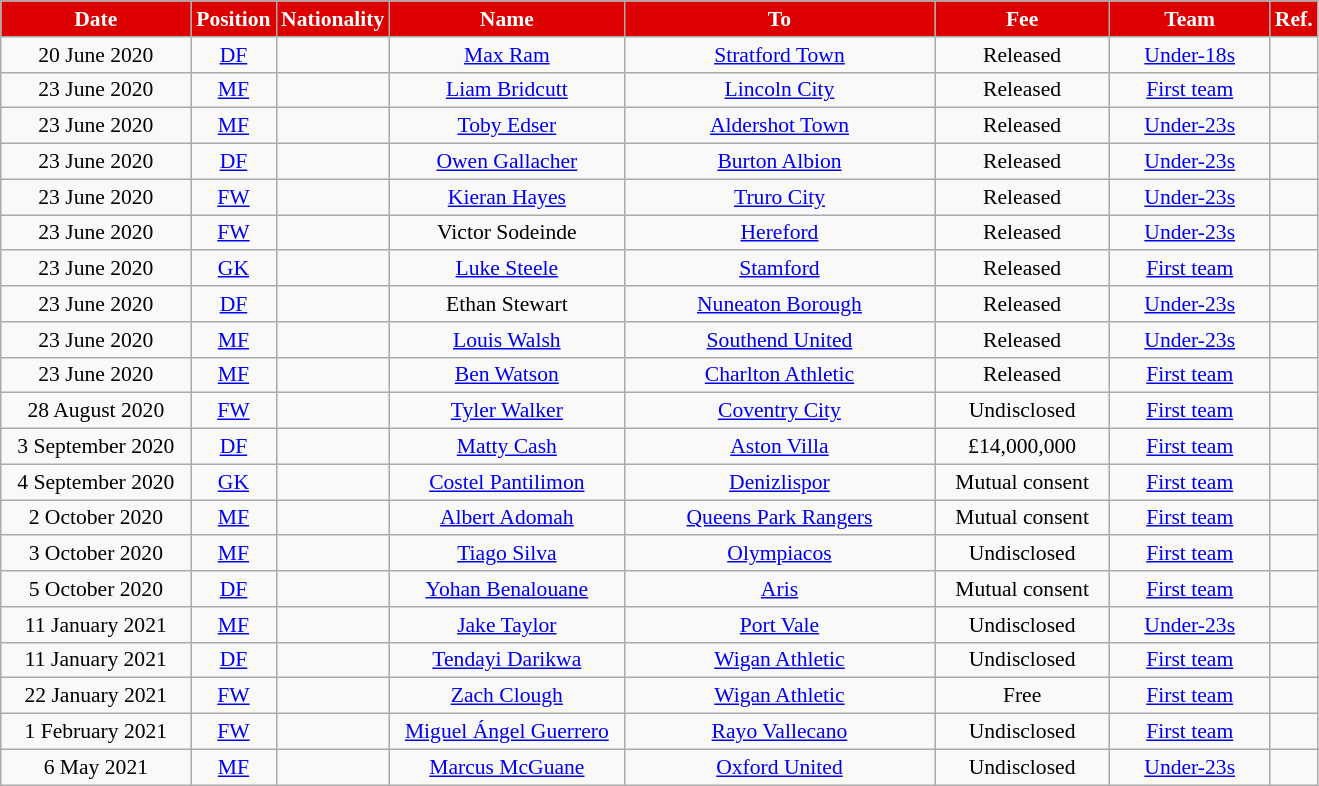<table class="wikitable"  style="text-align:center; font-size:90%; ">
<tr>
<th style="background:#DD0000; color:#FFFFFF; width:120px;">Date</th>
<th style="background:#DD0000; color:#FFFFFF; width:50px;">Position</th>
<th style="background:#DD0000; color:#FFFFFF; width:50px;">Nationality</th>
<th style="background:#DD0000; color:#FFFFFF; width:150px;">Name</th>
<th style="background:#DD0000; color:#FFFFFF; width:200px;">To</th>
<th style="background:#DD0000; color:#FFFFFF; width:110px;">Fee</th>
<th style="background:#DD0000; color:#FFFFFF; width:100px;">Team</th>
<th style="background:#DD0000; color:#FFFFFF; width:25px;">Ref.</th>
</tr>
<tr>
<td>20 June 2020</td>
<td><a href='#'>DF</a></td>
<td></td>
<td><a href='#'>Max Ram</a></td>
<td> <a href='#'>Stratford Town</a></td>
<td>Released</td>
<td><a href='#'>Under-18s</a></td>
<td></td>
</tr>
<tr>
<td>23 June 2020</td>
<td><a href='#'>MF</a></td>
<td></td>
<td><a href='#'>Liam Bridcutt</a></td>
<td> <a href='#'>Lincoln City</a></td>
<td>Released</td>
<td><a href='#'>First team</a></td>
<td></td>
</tr>
<tr>
<td>23 June 2020</td>
<td><a href='#'>MF</a></td>
<td></td>
<td><a href='#'>Toby Edser</a></td>
<td> <a href='#'>Aldershot Town</a></td>
<td>Released</td>
<td><a href='#'>Under-23s</a></td>
<td></td>
</tr>
<tr>
<td>23 June 2020</td>
<td><a href='#'>DF</a></td>
<td></td>
<td><a href='#'>Owen Gallacher</a></td>
<td> <a href='#'>Burton Albion</a></td>
<td>Released</td>
<td><a href='#'>Under-23s</a></td>
<td></td>
</tr>
<tr>
<td>23 June 2020</td>
<td><a href='#'>FW</a></td>
<td></td>
<td><a href='#'>Kieran Hayes</a></td>
<td> <a href='#'>Truro City</a></td>
<td>Released</td>
<td><a href='#'>Under-23s</a></td>
<td></td>
</tr>
<tr>
<td>23 June 2020</td>
<td><a href='#'>FW</a></td>
<td></td>
<td>Victor Sodeinde</td>
<td> <a href='#'>Hereford</a></td>
<td>Released</td>
<td><a href='#'>Under-23s</a></td>
<td></td>
</tr>
<tr>
<td>23 June 2020</td>
<td><a href='#'>GK</a></td>
<td></td>
<td><a href='#'>Luke Steele</a></td>
<td> <a href='#'>Stamford</a></td>
<td>Released</td>
<td><a href='#'>First team</a></td>
<td></td>
</tr>
<tr>
<td>23 June 2020</td>
<td><a href='#'>DF</a></td>
<td></td>
<td>Ethan Stewart</td>
<td> <a href='#'>Nuneaton Borough</a></td>
<td>Released</td>
<td><a href='#'>Under-23s</a></td>
<td></td>
</tr>
<tr>
<td>23 June 2020</td>
<td><a href='#'>MF</a></td>
<td></td>
<td><a href='#'>Louis Walsh</a></td>
<td> <a href='#'>Southend United</a></td>
<td>Released</td>
<td><a href='#'>Under-23s</a></td>
<td></td>
</tr>
<tr>
<td>23 June 2020</td>
<td><a href='#'>MF</a></td>
<td></td>
<td><a href='#'>Ben Watson</a></td>
<td> <a href='#'>Charlton Athletic</a></td>
<td>Released</td>
<td><a href='#'>First team</a></td>
<td></td>
</tr>
<tr>
<td>28 August 2020</td>
<td><a href='#'>FW</a></td>
<td></td>
<td><a href='#'>Tyler Walker</a></td>
<td> <a href='#'>Coventry City</a></td>
<td>Undisclosed</td>
<td><a href='#'>First team</a></td>
<td></td>
</tr>
<tr>
<td>3 September 2020</td>
<td><a href='#'>DF</a></td>
<td></td>
<td><a href='#'>Matty Cash</a></td>
<td> <a href='#'>Aston Villa</a></td>
<td>£14,000,000</td>
<td><a href='#'>First team</a></td>
<td></td>
</tr>
<tr>
<td>4 September 2020</td>
<td><a href='#'>GK</a></td>
<td></td>
<td><a href='#'>Costel Pantilimon</a></td>
<td> <a href='#'>Denizlispor</a></td>
<td>Mutual consent</td>
<td><a href='#'>First team</a></td>
<td></td>
</tr>
<tr>
<td>2 October 2020</td>
<td><a href='#'>MF</a></td>
<td></td>
<td><a href='#'>Albert Adomah</a></td>
<td> <a href='#'>Queens Park Rangers</a></td>
<td>Mutual consent</td>
<td><a href='#'>First team</a></td>
<td></td>
</tr>
<tr>
<td>3 October 2020</td>
<td><a href='#'>MF</a></td>
<td></td>
<td><a href='#'>Tiago Silva</a></td>
<td> <a href='#'>Olympiacos</a></td>
<td>Undisclosed</td>
<td><a href='#'>First team</a></td>
<td></td>
</tr>
<tr>
<td>5 October 2020</td>
<td><a href='#'>DF</a></td>
<td></td>
<td><a href='#'>Yohan Benalouane</a></td>
<td> <a href='#'>Aris</a></td>
<td>Mutual consent</td>
<td><a href='#'>First team</a></td>
<td></td>
</tr>
<tr>
<td>11 January 2021</td>
<td><a href='#'>MF</a></td>
<td></td>
<td><a href='#'>Jake Taylor</a></td>
<td> <a href='#'>Port Vale</a></td>
<td>Undisclosed</td>
<td><a href='#'>Under-23s</a></td>
<td></td>
</tr>
<tr>
<td>11 January 2021</td>
<td><a href='#'>DF</a></td>
<td></td>
<td><a href='#'>Tendayi Darikwa</a></td>
<td> <a href='#'>Wigan Athletic</a></td>
<td>Undisclosed</td>
<td><a href='#'>First team</a></td>
<td></td>
</tr>
<tr>
<td>22 January 2021</td>
<td><a href='#'>FW</a></td>
<td></td>
<td><a href='#'>Zach Clough</a></td>
<td> <a href='#'>Wigan Athletic</a></td>
<td>Free</td>
<td><a href='#'>First team</a></td>
<td></td>
</tr>
<tr>
<td>1 February 2021</td>
<td><a href='#'>FW</a></td>
<td></td>
<td><a href='#'>Miguel Ángel Guerrero</a></td>
<td> <a href='#'>Rayo Vallecano</a></td>
<td>Undisclosed</td>
<td><a href='#'>First team</a></td>
<td></td>
</tr>
<tr>
<td>6 May 2021</td>
<td><a href='#'>MF</a></td>
<td></td>
<td><a href='#'>Marcus McGuane</a></td>
<td> <a href='#'>Oxford United</a></td>
<td>Undisclosed</td>
<td><a href='#'>Under-23s</a></td>
<td></td>
</tr>
</table>
